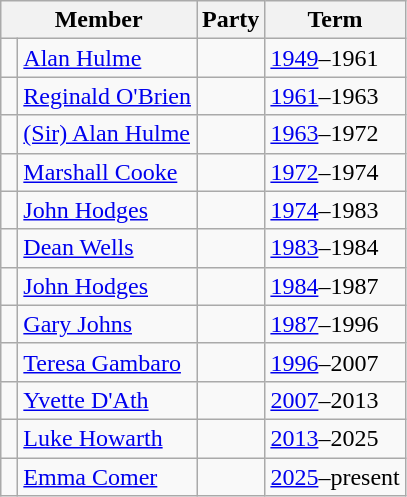<table class="wikitable">
<tr>
<th colspan="2">Member</th>
<th>Party</th>
<th>Term</th>
</tr>
<tr>
<td> </td>
<td><a href='#'>Alan Hulme</a></td>
<td></td>
<td><a href='#'>1949</a>–1961</td>
</tr>
<tr>
<td> </td>
<td><a href='#'>Reginald O'Brien</a></td>
<td></td>
<td><a href='#'>1961</a>–1963</td>
</tr>
<tr>
<td> </td>
<td><a href='#'>(Sir) Alan Hulme</a></td>
<td></td>
<td><a href='#'>1963</a>–1972</td>
</tr>
<tr>
<td> </td>
<td><a href='#'>Marshall Cooke</a></td>
<td></td>
<td><a href='#'>1972</a>–1974</td>
</tr>
<tr>
<td> </td>
<td><a href='#'>John Hodges</a></td>
<td></td>
<td><a href='#'>1974</a>–1983</td>
</tr>
<tr>
<td> </td>
<td><a href='#'>Dean Wells</a></td>
<td></td>
<td><a href='#'>1983</a>–1984</td>
</tr>
<tr>
<td> </td>
<td><a href='#'>John Hodges</a></td>
<td></td>
<td><a href='#'>1984</a>–1987</td>
</tr>
<tr>
<td> </td>
<td><a href='#'>Gary Johns</a></td>
<td></td>
<td><a href='#'>1987</a>–1996</td>
</tr>
<tr>
<td> </td>
<td><a href='#'>Teresa Gambaro</a></td>
<td></td>
<td><a href='#'>1996</a>–2007</td>
</tr>
<tr>
<td> </td>
<td><a href='#'>Yvette D'Ath</a></td>
<td></td>
<td><a href='#'>2007</a>–2013</td>
</tr>
<tr>
<td> </td>
<td><a href='#'>Luke Howarth</a></td>
<td></td>
<td><a href='#'>2013</a>–2025</td>
</tr>
<tr>
<td> </td>
<td><a href='#'>Emma Comer</a></td>
<td></td>
<td><a href='#'>2025</a>–present</td>
</tr>
</table>
